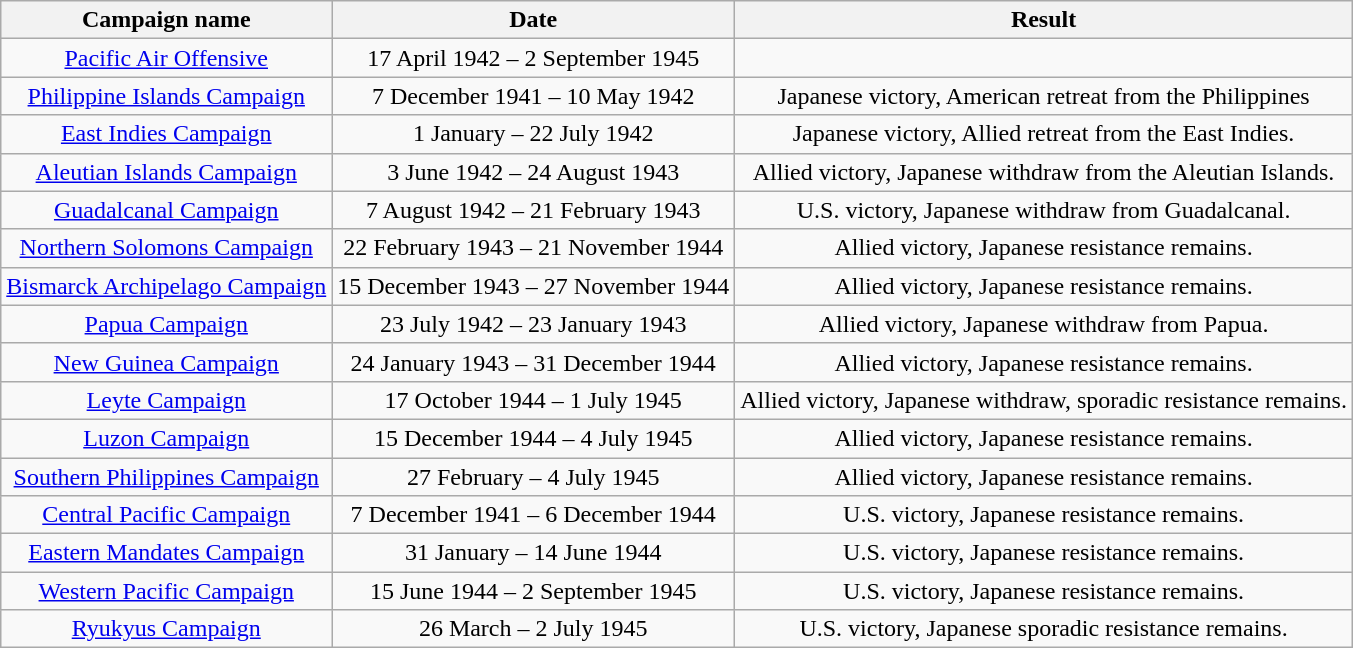<table class="wikitable sortable">
<tr>
<th scope="col">Campaign name</th>
<th scope="col">Date</th>
<th scope="col">Result</th>
</tr>
<tr>
<td scope=row align=center><a href='#'>Pacific Air Offensive</a></td>
<td align=center>17 April 1942 – 2 September 1945</td>
<td align=center></td>
</tr>
<tr>
<td scope=row align=center><a href='#'>Philippine Islands Campaign</a></td>
<td align=center>7 December 1941 – 10 May 1942</td>
<td align=center>Japanese victory, American retreat from the Philippines</td>
</tr>
<tr>
<td scope=row align=center><a href='#'>East Indies Campaign</a></td>
<td align=center>1 January – 22 July 1942</td>
<td align=center>Japanese victory, Allied retreat from the East Indies.</td>
</tr>
<tr>
<td scope=row align=center><a href='#'>Aleutian Islands Campaign</a></td>
<td align=center>3 June 1942 – 24 August 1943</td>
<td align=center>Allied victory, Japanese withdraw from the Aleutian Islands.</td>
</tr>
<tr>
<td scope=row align=center><a href='#'>Guadalcanal Campaign</a></td>
<td align=center>7 August 1942 – 21 February 1943</td>
<td align=center>U.S. victory, Japanese withdraw from Guadalcanal.</td>
</tr>
<tr>
<td scope=row align=center><a href='#'>Northern Solomons Campaign</a></td>
<td align=center>22 February 1943 – 21 November 1944</td>
<td align=center>Allied victory, Japanese resistance remains.</td>
</tr>
<tr>
<td scope=row align=center><a href='#'>Bismarck Archipelago Campaign</a></td>
<td align=center>15 December 1943 – 27 November 1944</td>
<td align=center>Allied victory, Japanese resistance remains.</td>
</tr>
<tr>
<td scope=row align=center><a href='#'>Papua Campaign</a></td>
<td align=center>23 July 1942 – 23 January 1943</td>
<td align=center>Allied victory, Japanese withdraw from Papua.</td>
</tr>
<tr>
<td scope=row align=center><a href='#'>New Guinea Campaign</a></td>
<td align=center>24 January 1943 – 31 December 1944</td>
<td align=center>Allied victory, Japanese resistance remains.</td>
</tr>
<tr>
<td scope=row align=center><a href='#'>Leyte Campaign</a></td>
<td align=center>17 October 1944 – 1 July 1945</td>
<td align=center>Allied victory, Japanese withdraw, sporadic resistance remains.</td>
</tr>
<tr>
<td scope=row align=center><a href='#'>Luzon Campaign</a></td>
<td align=center>15 December 1944 – 4 July 1945</td>
<td align=center>Allied victory, Japanese resistance remains.</td>
</tr>
<tr>
<td scope=row align=center><a href='#'>Southern Philippines Campaign</a></td>
<td align=center>27 February – 4 July 1945</td>
<td align=center>Allied victory, Japanese resistance remains.</td>
</tr>
<tr>
<td scope=row align=center><a href='#'>Central Pacific Campaign</a></td>
<td align=center>7 December 1941 – 6 December 1944</td>
<td align=center>U.S. victory, Japanese resistance remains.</td>
</tr>
<tr>
<td scope=row align=center><a href='#'>Eastern Mandates Campaign</a></td>
<td align=center>31 January – 14 June 1944</td>
<td align=center>U.S. victory, Japanese resistance remains.</td>
</tr>
<tr>
<td scope=row align=center><a href='#'>Western Pacific Campaign</a></td>
<td align=center>15 June 1944 – 2 September 1945</td>
<td align=center>U.S. victory, Japanese resistance remains.</td>
</tr>
<tr>
<td scope=row align=center><a href='#'>Ryukyus Campaign</a></td>
<td align=center>26 March – 2 July 1945</td>
<td align=center>U.S. victory, Japanese sporadic resistance remains.</td>
</tr>
</table>
